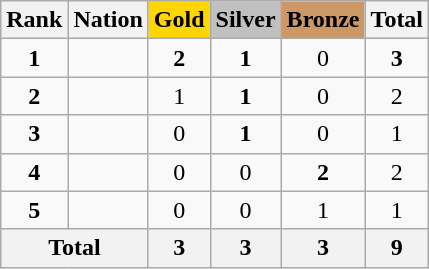<table class="wikitable plainrowheaders" style="text-align:center;">
<tr>
<th>Rank</th>
<th>Nation</th>
<th style="background:    gold;">Gold</th>
<th style="background:  silver;">Silver</th>
<th style="background: #CC9966;">Bronze</th>
<th>Total</th>
</tr>
<tr>
<td><strong>1</strong></td>
<td align=left></td>
<td><strong>2</strong></td>
<td><strong>1</strong></td>
<td>0</td>
<td><strong>3</strong></td>
</tr>
<tr>
<td><strong>2</strong></td>
<td align=left></td>
<td>1</td>
<td><strong>1</strong></td>
<td>0</td>
<td>2</td>
</tr>
<tr>
<td><strong>3</strong></td>
<td align=left></td>
<td>0</td>
<td><strong>1</strong></td>
<td>0</td>
<td>1</td>
</tr>
<tr>
<td><strong>4</strong></td>
<td align=left></td>
<td>0</td>
<td>0</td>
<td><strong>2</strong></td>
<td>2</td>
</tr>
<tr>
<td><strong>5</strong></td>
<td align=left><em></em></td>
<td>0</td>
<td>0</td>
<td>1</td>
<td>1</td>
</tr>
<tr>
<th colspan="2">Total</th>
<th>3</th>
<th>3</th>
<th>3</th>
<th>9</th>
</tr>
</table>
